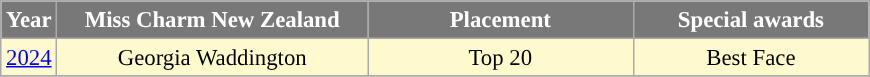<table class="wikitable sortable" style="font-size: 95%; text-align:center">
<tr>
<th width="30" style="background-color:#787878;color:#FFFFFF;">Year</th>
<th width="200" style="background-color:#787878;color:#FFFFFF;">Miss Charm New Zealand</th>
<th width="170" style="background-color:#787878;color:#FFFFFF;">Placement</th>
<th width="150" style="background-color:#787878;color:#FFFFFF;">Special awards</th>
</tr>
<tr style="background-color:#FFFACD;">
<td><a href='#'>2024</a></td>
<td>Georgia Waddington</td>
<td>Top 20</td>
<td>Best Face</td>
</tr>
<tr>
</tr>
</table>
